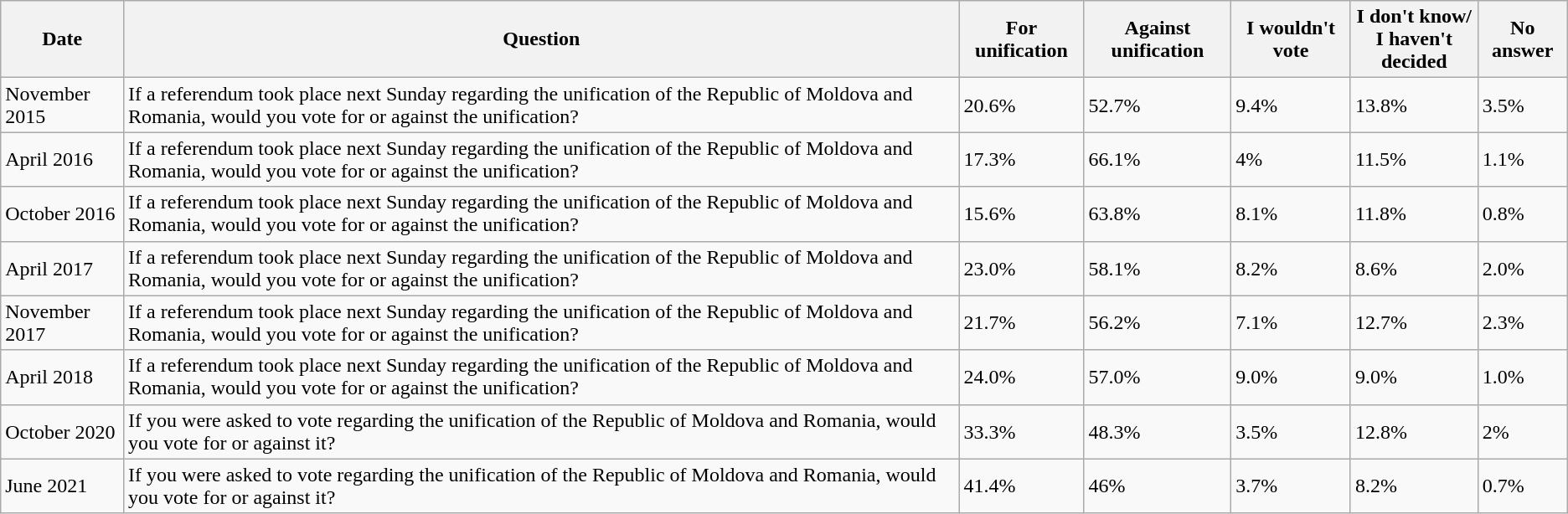<table class="wikitable">
<tr>
<th>Date</th>
<th>Question</th>
<th>For unification</th>
<th>Against unification</th>
<th>I wouldn't vote</th>
<th>I don't know/<br>I haven't decided</th>
<th>No answer</th>
</tr>
<tr>
<td>November 2015</td>
<td>If a referendum took place next Sunday regarding the unification of the Republic of Moldova and Romania, would you vote for or against the unification?</td>
<td>20.6%</td>
<td>52.7%</td>
<td>9.4%</td>
<td>13.8%</td>
<td>3.5%</td>
</tr>
<tr>
<td>April 2016</td>
<td>If a referendum took place next Sunday regarding the unification of the Republic of Moldova and Romania, would you vote for or against the unification?</td>
<td>17.3%</td>
<td>66.1%</td>
<td>4%</td>
<td>11.5%</td>
<td>1.1%</td>
</tr>
<tr>
<td>October 2016</td>
<td>If a referendum took place next Sunday regarding the unification of the Republic of Moldova and Romania, would you vote for or against the unification?</td>
<td>15.6%</td>
<td>63.8%</td>
<td>8.1%</td>
<td>11.8%</td>
<td>0.8%</td>
</tr>
<tr>
<td>April 2017</td>
<td>If a referendum took place next Sunday regarding the unification of the Republic of Moldova and Romania, would you vote for or against the unification?</td>
<td>23.0%</td>
<td>58.1%</td>
<td>8.2%</td>
<td>8.6%</td>
<td>2.0%</td>
</tr>
<tr>
<td>November 2017</td>
<td>If a referendum took place next Sunday regarding the unification of the Republic of Moldova and Romania, would you vote for or against the unification?</td>
<td>21.7%</td>
<td>56.2%</td>
<td>7.1%</td>
<td>12.7%</td>
<td>2.3%</td>
</tr>
<tr>
<td>April 2018</td>
<td>If a referendum took place next Sunday regarding the unification of the Republic of Moldova and Romania, would you vote for or against the unification?</td>
<td>24.0%</td>
<td>57.0%</td>
<td>9.0%</td>
<td>9.0%</td>
<td>1.0%</td>
</tr>
<tr>
<td>October 2020</td>
<td>If you were asked to vote regarding the unification of the Republic of Moldova and Romania, would you vote for or against it?</td>
<td>33.3%</td>
<td>48.3%</td>
<td>3.5%</td>
<td>12.8%</td>
<td>2%</td>
</tr>
<tr>
<td>June 2021</td>
<td>If you were asked to vote regarding the unification of the Republic of Moldova and Romania, would you vote for or against it?</td>
<td>41.4%</td>
<td>46%</td>
<td>3.7%</td>
<td>8.2%</td>
<td>0.7%</td>
</tr>
</table>
